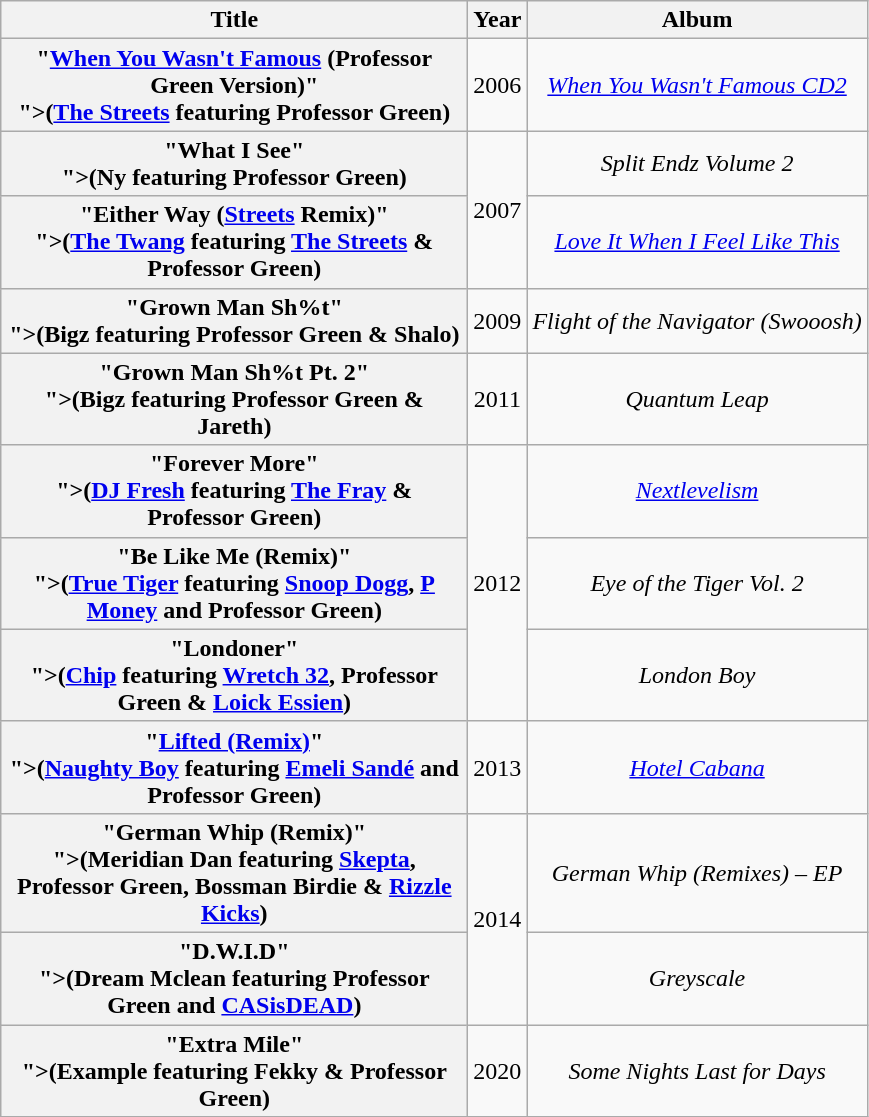<table class="wikitable plainrowheaders" style="text-align:center;" border="1">
<tr>
<th scope="col" style="width:19em;">Title</th>
<th scope="col" style="width:1em;">Year</th>
<th scope="col">Album</th>
</tr>
<tr>
<th scope="row">"<a href='#'>When You Wasn't Famous</a> (Professor Green Version)"<br><span>">(<a href='#'>The Streets</a> featuring Professor Green)</span></th>
<td>2006</td>
<td><em><a href='#'>When You Wasn't Famous CD2</a></em></td>
</tr>
<tr>
<th scope="row">"What I See"<br><span>">(Ny featuring Professor Green)</span></th>
<td rowspan="2">2007</td>
<td><em>Split Endz Volume 2</em></td>
</tr>
<tr>
<th scope="row">"Either Way (<a href='#'>Streets</a> Remix)"<br><span>">(<a href='#'>The Twang</a> featuring <a href='#'>The Streets</a> & Professor Green)</span></th>
<td><em><a href='#'>Love It When I Feel Like This</a></em></td>
</tr>
<tr>
<th scope="row">"Grown Man Sh%t"<br><span>">(Bigz featuring Professor Green & Shalo)</span></th>
<td>2009</td>
<td><em>Flight of the Navigator (Swooosh)</em></td>
</tr>
<tr>
<th scope="row">"Grown Man Sh%t Pt. 2"<br><span>">(Bigz featuring Professor Green & Jareth)</span></th>
<td>2011</td>
<td><em>Quantum Leap</em></td>
</tr>
<tr>
<th scope="row">"Forever More"<br><span>">(<a href='#'>DJ Fresh</a> featuring <a href='#'>The Fray</a> & Professor Green)</span></th>
<td rowspan="3">2012</td>
<td><em><a href='#'>Nextlevelism</a></em></td>
</tr>
<tr>
<th scope="row">"Be Like Me (Remix)"<br><span>">(<a href='#'>True Tiger</a> featuring <a href='#'>Snoop Dogg</a>, <a href='#'>P Money</a> and Professor Green)</span></th>
<td><em>Eye of the Tiger Vol. 2</em></td>
</tr>
<tr>
<th scope="row">"Londoner"<br><span>">(<a href='#'>Chip</a> featuring <a href='#'>Wretch 32</a>, Professor Green & <a href='#'>Loick Essien</a>)</span></th>
<td><em>London Boy</em></td>
</tr>
<tr>
<th scope="row">"<a href='#'>Lifted (Remix)</a>"<br><span>">(<a href='#'>Naughty Boy</a> featuring <a href='#'>Emeli Sandé</a> and Professor Green)</span></th>
<td>2013</td>
<td><em><a href='#'>Hotel Cabana</a></em></td>
</tr>
<tr>
<th scope="row">"German Whip (Remix)"<br><span>">(Meridian Dan featuring <a href='#'>Skepta</a>, Professor Green, Bossman Birdie & <a href='#'>Rizzle Kicks</a>)</span></th>
<td rowspan="2">2014</td>
<td><em>German Whip (Remixes) – EP</em></td>
</tr>
<tr>
<th scope="row">"D.W.I.D"<br><span>">(Dream Mclean featuring Professor Green and <a href='#'>CASisDEAD</a>)</span></th>
<td><em>Greyscale</em></td>
</tr>
<tr>
<th scope="row">"Extra Mile"<br><span>">(Example featuring Fekky & Professor Green)</span></th>
<td>2020</td>
<td><em>Some Nights Last for Days</em></td>
</tr>
</table>
